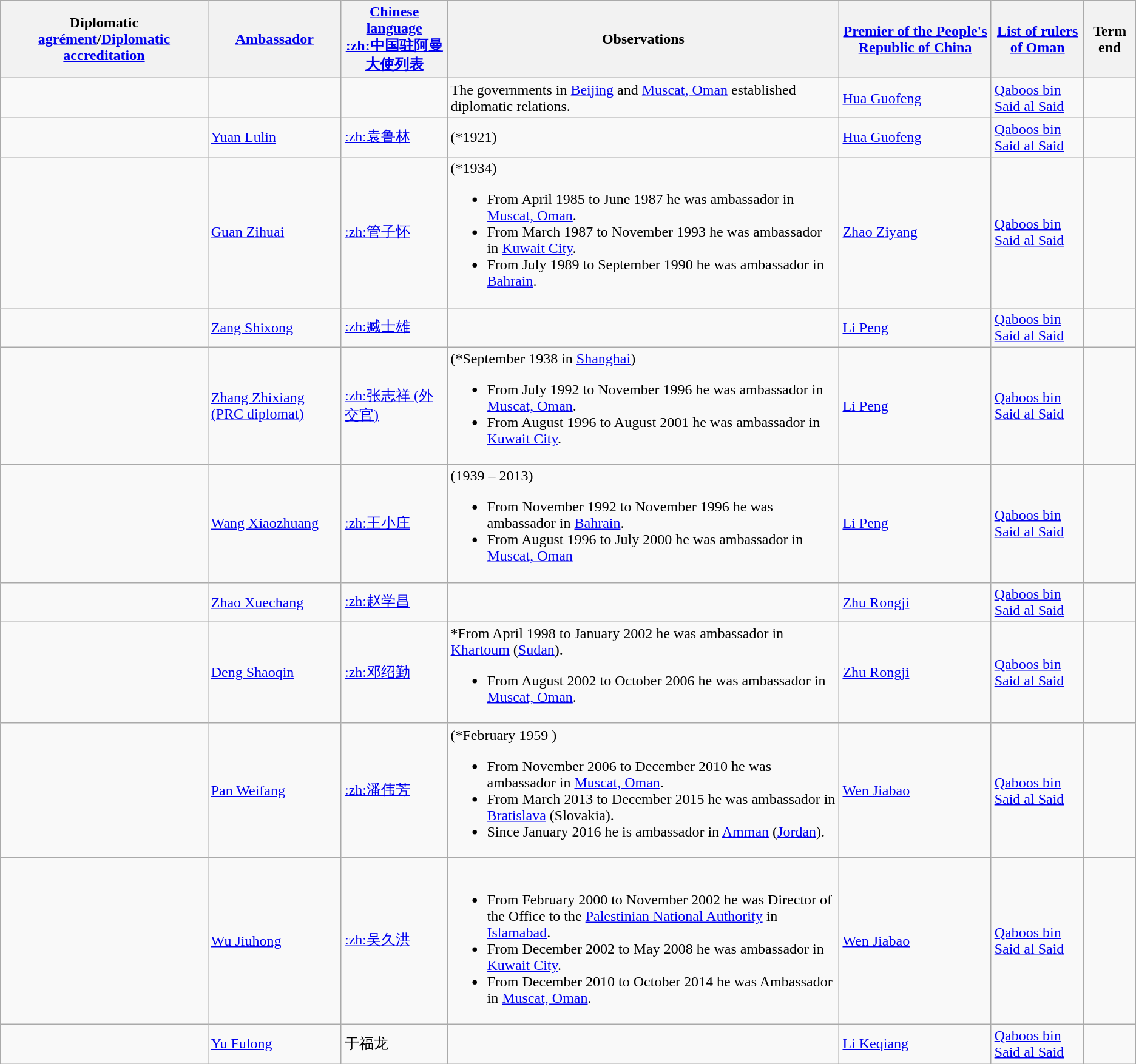<table class="wikitable sortable">
<tr>
<th>Diplomatic <a href='#'>agrément</a>/<a href='#'>Diplomatic accreditation</a></th>
<th><a href='#'>Ambassador</a></th>
<th><a href='#'>Chinese language</a><br><a href='#'>:zh:中国驻阿曼大使列表</a></th>
<th>Observations</th>
<th><a href='#'>Premier of the People's Republic of China</a></th>
<th><a href='#'>List of rulers of Oman</a></th>
<th>Term end</th>
</tr>
<tr>
<td></td>
<td></td>
<td></td>
<td>The governments in <a href='#'>Beijing</a> and <a href='#'>Muscat, Oman</a> established diplomatic relations.</td>
<td><a href='#'>Hua Guofeng</a></td>
<td><a href='#'>Qaboos bin Said al Said</a></td>
<td></td>
</tr>
<tr>
<td></td>
<td><a href='#'>Yuan Lulin</a></td>
<td><a href='#'>:zh:袁鲁林</a></td>
<td>(*1921)</td>
<td><a href='#'>Hua Guofeng</a></td>
<td><a href='#'>Qaboos bin Said al Said</a></td>
<td></td>
</tr>
<tr>
<td></td>
<td><a href='#'>Guan Zihuai</a></td>
<td><a href='#'>:zh:管子怀</a></td>
<td>(*1934)<br><ul><li>From April 1985 to June 1987 he was ambassador in <a href='#'>Muscat, Oman</a>.</li><li>From March 1987 to November 1993 he was ambassador in <a href='#'>Kuwait City</a>.</li><li>From July 1989 to September 1990 he was ambassador in <a href='#'>Bahrain</a>.</li></ul></td>
<td><a href='#'>Zhao Ziyang</a></td>
<td><a href='#'>Qaboos bin Said al Said</a></td>
<td></td>
</tr>
<tr>
<td></td>
<td><a href='#'>Zang Shixong</a></td>
<td><a href='#'>:zh:臧士雄</a></td>
<td></td>
<td><a href='#'>Li Peng</a></td>
<td><a href='#'>Qaboos bin Said al Said</a></td>
<td></td>
</tr>
<tr>
<td></td>
<td><a href='#'>Zhang Zhixiang (PRC diplomat)</a></td>
<td><a href='#'>:zh:张志祥 (外交官)</a></td>
<td>(*September 1938 in <a href='#'>Shanghai</a>)<br><ul><li>From July 1992 to November 1996 he was ambassador in <a href='#'>Muscat, Oman</a>.</li><li>From August 1996 to August 2001 he was ambassador in <a href='#'>Kuwait City</a>.</li></ul></td>
<td><a href='#'>Li Peng</a></td>
<td><a href='#'>Qaboos bin Said al Said</a></td>
<td></td>
</tr>
<tr>
<td></td>
<td><a href='#'>Wang Xiaozhuang</a></td>
<td><a href='#'>:zh:王小庄</a></td>
<td>(1939 – 2013)<br><ul><li>From November 1992 to November 1996 he was ambassador in <a href='#'>Bahrain</a>.</li><li>From August 1996 to July 2000 he was ambassador in <a href='#'>Muscat, Oman</a></li></ul></td>
<td><a href='#'>Li Peng</a></td>
<td><a href='#'>Qaboos bin Said al Said</a></td>
<td></td>
</tr>
<tr>
<td></td>
<td><a href='#'>Zhao Xuechang</a></td>
<td><a href='#'>:zh:赵学昌</a></td>
<td></td>
<td><a href='#'>Zhu Rongji</a></td>
<td><a href='#'>Qaboos bin Said al Said</a></td>
<td></td>
</tr>
<tr>
<td></td>
<td><a href='#'>Deng Shaoqin</a></td>
<td><a href='#'>:zh:邓绍勤</a></td>
<td>*From April 1998 to January 2002 he was ambassador in <a href='#'>Khartoum</a> (<a href='#'>Sudan</a>).<br><ul><li>From August 2002 to October 2006 he was ambassador in <a href='#'>Muscat, Oman</a>.</li></ul></td>
<td><a href='#'>Zhu Rongji</a></td>
<td><a href='#'>Qaboos bin Said al Said</a></td>
<td></td>
</tr>
<tr>
<td></td>
<td><a href='#'>Pan Weifang</a></td>
<td><a href='#'>:zh:潘伟芳</a></td>
<td>(*February 1959 )<br><ul><li>From November 2006 to December 2010 he was ambassador in <a href='#'>Muscat, Oman</a>.</li><li>From March 2013 to December 2015 he was ambassador in <a href='#'>Bratislava</a> (Slovakia).</li><li>Since January 2016 he is ambassador in <a href='#'>Amman</a> (<a href='#'>Jordan</a>).</li></ul></td>
<td><a href='#'>Wen Jiabao</a></td>
<td><a href='#'>Qaboos bin Said al Said</a></td>
<td></td>
</tr>
<tr>
<td></td>
<td><a href='#'>Wu Jiuhong</a></td>
<td><a href='#'>:zh:吴久洪</a></td>
<td><br><ul><li>From February 2000 to November 2002 he was Director of the Office to the <a href='#'>Palestinian National Authority</a> in <a href='#'>Islamabad</a>.</li><li>From December 2002 to May 2008 he was ambassador in <a href='#'>Kuwait City</a>.</li><li>From December 2010 to October 2014 he was Ambassador in <a href='#'>Muscat, Oman</a>.</li></ul></td>
<td><a href='#'>Wen Jiabao</a></td>
<td><a href='#'>Qaboos bin Said al Said</a></td>
<td></td>
</tr>
<tr>
<td></td>
<td><a href='#'>Yu Fulong</a></td>
<td>于福龙</td>
<td></td>
<td><a href='#'>Li Keqiang</a></td>
<td><a href='#'>Qaboos bin Said al Said</a></td>
<td></td>
</tr>
</table>
